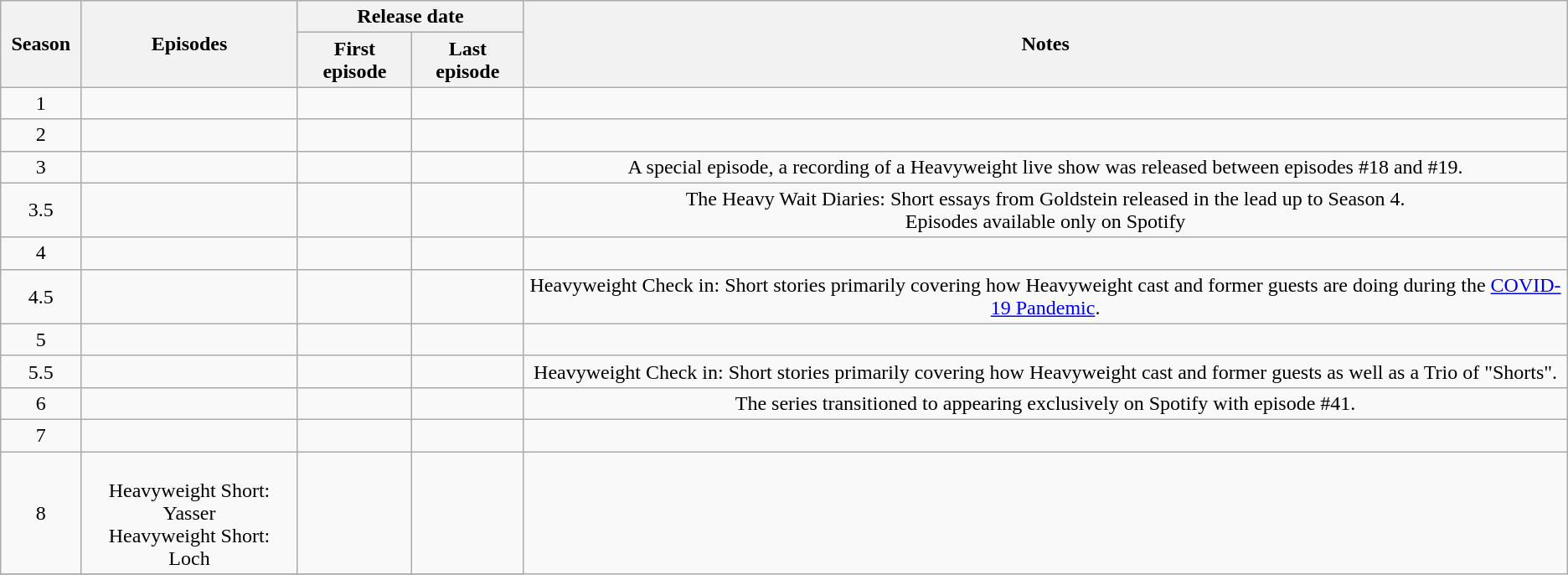<table class="wikitable" style="text-align: center;">
<tr>
<th style="padding: 0 8px;" rowspan="2">Season</th>
<th style="padding: 0 8px;" rowspan="2">Episodes</th>
<th colspan="2">Release date</th>
<th style="padding: 0 8px;" rowspan="2">Notes</th>
</tr>
<tr>
<th>First episode</th>
<th>Last episode</th>
</tr>
<tr>
<td>1</td>
<td><br></td>
<td></td>
<td></td>
<td></td>
</tr>
<tr>
<td>2</td>
<td></td>
<td></td>
<td></td>
<td></td>
</tr>
<tr>
<td>3</td>
<td><br></td>
<td></td>
<td></td>
<td>A special episode, a recording of a Heavyweight live show was released between episodes #18 and #19.</td>
</tr>
<tr>
<td>3.5</td>
<td><br></td>
<td></td>
<td></td>
<td>The Heavy Wait Diaries: Short essays from Goldstein released in the lead up to Season 4.<br>Episodes available only on Spotify</td>
</tr>
<tr>
<td>4</td>
<td><br></td>
<td></td>
<td></td>
<td></td>
</tr>
<tr>
<td>4.5</td>
<td><br></td>
<td></td>
<td></td>
<td>Heavyweight Check in: Short stories primarily covering how Heavyweight cast and former guests are doing during the <a href='#'>COVID-19 Pandemic</a>.</td>
</tr>
<tr>
<td>5</td>
<td><br></td>
<td></td>
<td></td>
<td></td>
</tr>
<tr>
<td>5.5</td>
<td><br></td>
<td></td>
<td></td>
<td>Heavyweight Check in: Short stories primarily covering how Heavyweight cast and former guests as well as a Trio of "Shorts".</td>
</tr>
<tr>
<td>6</td>
<td><br></td>
<td></td>
<td></td>
<td>The series transitioned to appearing exclusively on Spotify with episode #41.</td>
</tr>
<tr>
<td>7</td>
<td><br></td>
<td></td>
<td></td>
<td></td>
</tr>
<tr>
<td>8</td>
<td><br>Heavyweight Short: Yasser<br>Heavyweight Short: Loch</td>
<td></td>
<td></td>
</tr>
<tr>
</tr>
</table>
